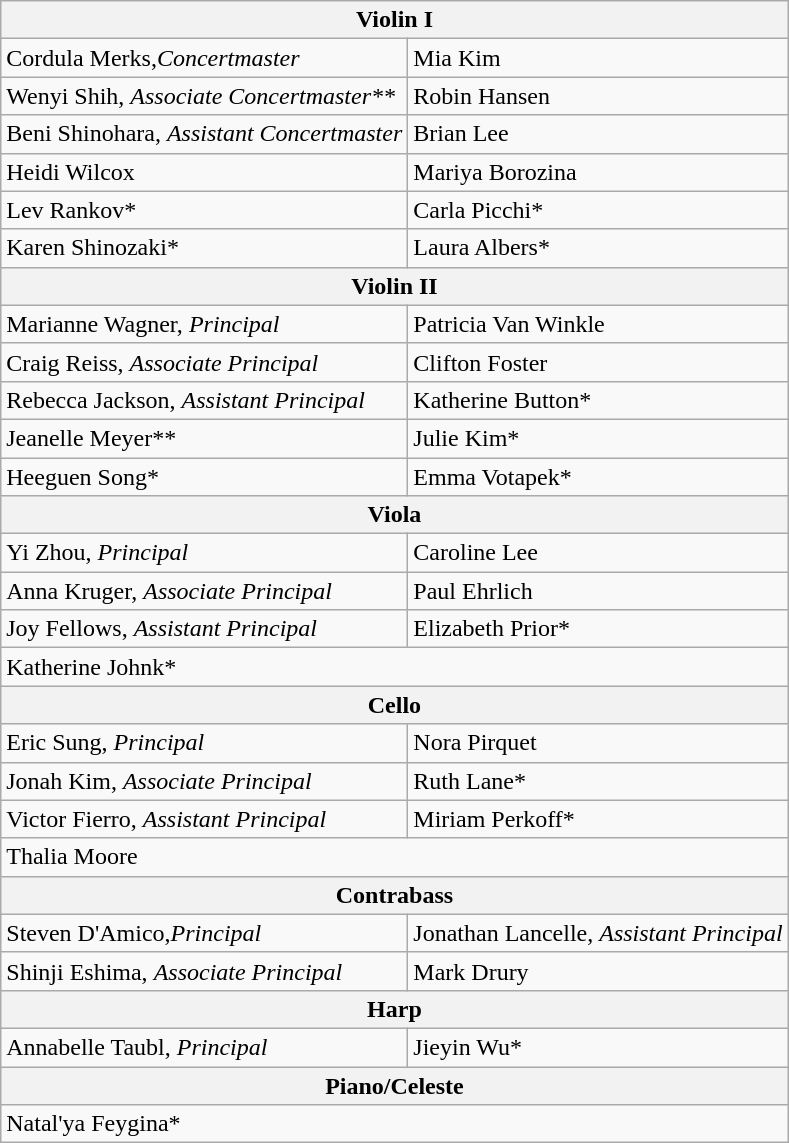<table class="wikitable">
<tr>
<th colspan=2><strong>Violin I</strong></th>
</tr>
<tr>
<td>Cordula Merks,<em>Concertmaster</em></td>
<td>Mia Kim</td>
</tr>
<tr>
<td>Wenyi Shih, <em>Associate Concertmaster**</em></td>
<td>Robin Hansen</td>
</tr>
<tr>
<td>Beni Shinohara, <em>Assistant Concertmaster</em></td>
<td>Brian Lee</td>
</tr>
<tr>
<td>Heidi Wilcox</td>
<td>Mariya Borozina</td>
</tr>
<tr>
<td>Lev Rankov*</td>
<td>Carla Picchi*</td>
</tr>
<tr>
<td>Karen Shinozaki*</td>
<td>Laura Albers*</td>
</tr>
<tr>
<th colspan=2><strong>Violin II</strong></th>
</tr>
<tr>
<td>Marianne Wagner, <em>Principal</em></td>
<td>Patricia Van Winkle</td>
</tr>
<tr>
<td>Craig Reiss, <em>Associate Principal</em></td>
<td>Clifton Foster</td>
</tr>
<tr>
<td>Rebecca Jackson, <em>Assistant Principal</em></td>
<td>Katherine Button*</td>
</tr>
<tr>
<td>Jeanelle Meyer**</td>
<td>Julie Kim*</td>
</tr>
<tr>
<td>Heeguen Song*</td>
<td>Emma Votapek*</td>
</tr>
<tr>
<th colspan=2><strong>Viola</strong></th>
</tr>
<tr>
<td>Yi Zhou, <em>Principal</em></td>
<td>Caroline Lee</td>
</tr>
<tr>
<td>Anna Kruger, <em>Associate Principal</em></td>
<td>Paul Ehrlich</td>
</tr>
<tr>
<td>Joy Fellows, <em>Assistant Principal</em></td>
<td>Elizabeth Prior*</td>
</tr>
<tr>
<td colspan=2>Katherine Johnk*</td>
</tr>
<tr>
<th colspan=2><strong>Cello</strong></th>
</tr>
<tr>
<td>Eric Sung, <em>Principal</em></td>
<td>Nora Pirquet</td>
</tr>
<tr>
<td>Jonah Kim, <em>Associate Principal</em></td>
<td>Ruth Lane*</td>
</tr>
<tr>
<td>Victor Fierro, <em>Assistant Principal</em></td>
<td>Miriam Perkoff*</td>
</tr>
<tr>
<td colspan=2>Thalia Moore</td>
</tr>
<tr>
<th colspan=2><strong>Contrabass</strong></th>
</tr>
<tr>
<td>Steven D'Amico,<em>Principal</em></td>
<td>Jonathan Lancelle, <em>Assistant Principal</em></td>
</tr>
<tr>
<td>Shinji Eshima, <em>Associate Principal</em></td>
<td>Mark Drury</td>
</tr>
<tr>
<th colspan=2><strong>Harp</strong></th>
</tr>
<tr>
<td>Annabelle Taubl, <em>Principal</em></td>
<td>Jieyin Wu*</td>
</tr>
<tr>
<th colspan=2><strong>Piano/Celeste</strong></th>
</tr>
<tr>
<td colspan=2>Natal'ya Feygina*</td>
</tr>
</table>
